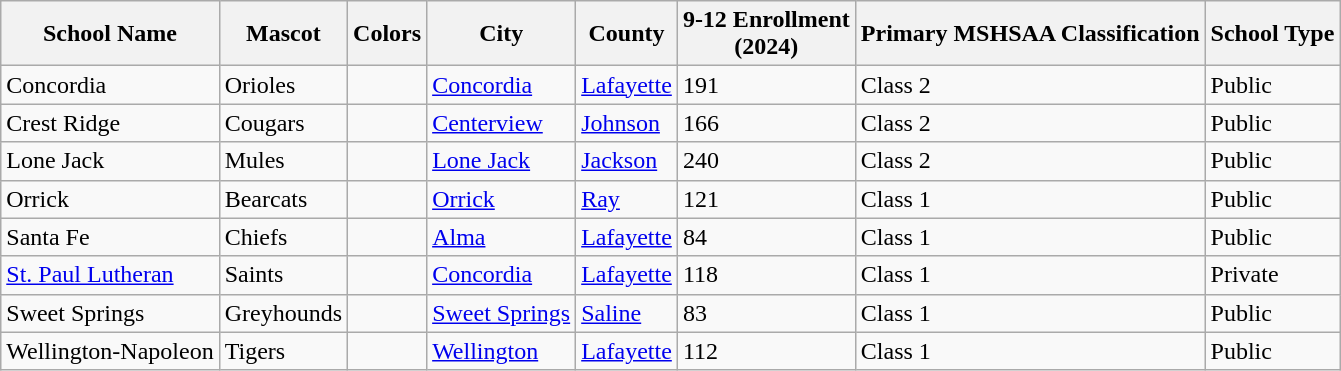<table class="wikitable">
<tr>
<th>School Name</th>
<th>Mascot</th>
<th>Colors</th>
<th>City</th>
<th>County</th>
<th>9-12 Enrollment<br>(2024)</th>
<th>Primary MSHSAA  Classification</th>
<th>School Type</th>
</tr>
<tr>
<td>Concordia</td>
<td>Orioles</td>
<td></td>
<td><a href='#'>Concordia</a></td>
<td><a href='#'>Lafayette</a></td>
<td>191</td>
<td>Class 2</td>
<td>Public</td>
</tr>
<tr>
<td>Crest Ridge</td>
<td>Cougars</td>
<td></td>
<td><a href='#'>Centerview</a></td>
<td><a href='#'>Johnson</a></td>
<td>166</td>
<td>Class 2</td>
<td>Public</td>
</tr>
<tr>
<td>Lone Jack</td>
<td>Mules</td>
<td></td>
<td><a href='#'>Lone Jack</a></td>
<td><a href='#'>Jackson</a></td>
<td>240</td>
<td>Class 2</td>
<td>Public</td>
</tr>
<tr>
<td>Orrick</td>
<td>Bearcats</td>
<td></td>
<td><a href='#'>Orrick</a></td>
<td><a href='#'>Ray</a></td>
<td>121</td>
<td>Class 1</td>
<td>Public</td>
</tr>
<tr>
<td>Santa Fe</td>
<td>Chiefs</td>
<td></td>
<td><a href='#'>Alma</a></td>
<td><a href='#'>Lafayette</a></td>
<td>84</td>
<td>Class 1</td>
<td>Public</td>
</tr>
<tr>
<td><a href='#'>St. Paul Lutheran</a></td>
<td>Saints</td>
<td></td>
<td><a href='#'>Concordia</a></td>
<td><a href='#'>Lafayette</a></td>
<td>118</td>
<td>Class 1</td>
<td>Private</td>
</tr>
<tr>
<td>Sweet Springs</td>
<td>Greyhounds</td>
<td></td>
<td><a href='#'>Sweet Springs</a></td>
<td><a href='#'>Saline</a></td>
<td>83</td>
<td>Class 1</td>
<td>Public</td>
</tr>
<tr>
<td>Wellington-Napoleon</td>
<td>Tigers</td>
<td></td>
<td><a href='#'>Wellington</a></td>
<td><a href='#'>Lafayette</a></td>
<td>112</td>
<td>Class 1</td>
<td>Public</td>
</tr>
</table>
